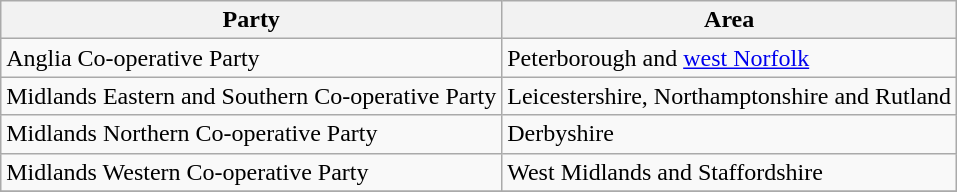<table class="wikitable" style="text-align:left">
<tr>
<th>Party</th>
<th>Area</th>
</tr>
<tr>
<td>Anglia Co-operative Party</td>
<td>Peterborough and <a href='#'>west Norfolk</a></td>
</tr>
<tr>
<td>Midlands Eastern and Southern Co-operative Party</td>
<td>Leicestershire, Northamptonshire and Rutland</td>
</tr>
<tr>
<td>Midlands Northern Co-operative Party</td>
<td>Derbyshire</td>
</tr>
<tr>
<td>Midlands Western Co-operative Party</td>
<td>West Midlands and Staffordshire</td>
</tr>
<tr>
</tr>
</table>
